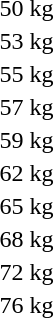<table>
<tr>
<td rowspan=2>50 kg<br></td>
<td rowspan=2></td>
<td rowspan=2></td>
<td></td>
</tr>
<tr>
<td></td>
</tr>
<tr>
<td rowspan=2>53 kg<br></td>
<td rowspan=2></td>
<td rowspan=2></td>
<td></td>
</tr>
<tr>
<td></td>
</tr>
<tr>
<td>55 kg<br></td>
<td></td>
<td></td>
<td></td>
</tr>
<tr>
<td>57 kg<br></td>
<td></td>
<td></td>
<td></td>
</tr>
<tr>
<td>59 kg<br></td>
<td></td>
<td></td>
<td></td>
</tr>
<tr>
<td>62 kg<br></td>
<td></td>
<td></td>
<td></td>
</tr>
<tr>
<td>65 kg<br></td>
<td></td>
<td></td>
<td></td>
</tr>
<tr>
<td>68 kg<br></td>
<td></td>
<td></td>
<td></td>
</tr>
<tr>
<td>72 kg<br></td>
<td></td>
<td></td>
<td></td>
</tr>
<tr>
<td>76 kg<br></td>
<td></td>
<td></td>
<td></td>
</tr>
</table>
